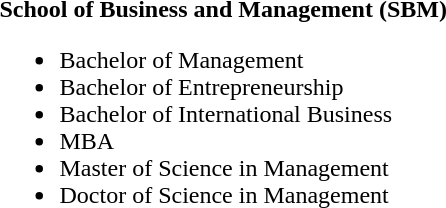<table>
<tr>
<td><strong>School of Business and Management (SBM)</strong><br><ul><li>Bachelor of Management</li><li>Bachelor of Entrepreneurship</li><li>Bachelor of International Business</li><li>MBA</li><li>Master of Science in Management</li><li>Doctor of Science in Management</li></ul></td>
</tr>
</table>
